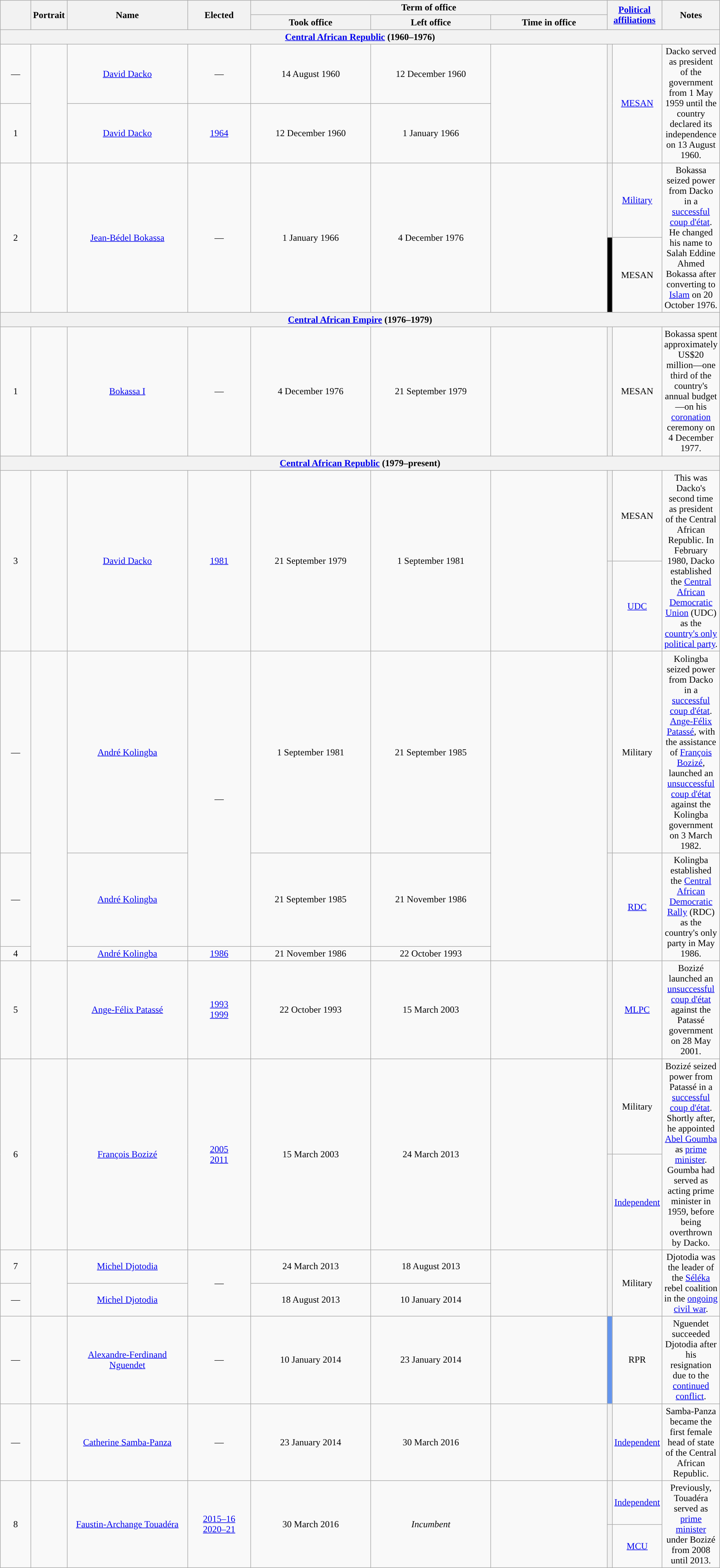<table class="wikitable" style="text-align:center">
<tr>
<th rowspan="2" width="5%"></th>
<th rowspan="2" width="80">Portrait</th>
<th rowspan="2" width="20%">Name<br></th>
<th rowspan="2" width="10%">Elected</th>
<th colspan="3" width="20%">Term of office</th>
<th rowspan="2" colspan="2" width="10%"><a href='#'>Political affiliations</a></th>
<th rowspan="2" width="20%">Notes</th>
</tr>
<tr>
<th width="20%">Took office</th>
<th width="20%">Left office</th>
<th width="20%">Time in office</th>
</tr>
<tr>
<th colspan="10"><a href='#'>Central African Republic</a> (1960–1976)</th>
</tr>
<tr>
<td>—</td>
<td rowspan="2"></td>
<td><a href='#'>David Dacko</a><br></td>
<td>—</td>
<td>14 August 1960</td>
<td>12 December 1960</td>
<td rowspan="2"></td>
<th rowspan="2" style="background:"></th>
<td rowspan="2"><a href='#'>MESAN</a></td>
<td rowspan="2">Dacko served as president of the government from 1 May 1959 until the country declared its independence on 13 August 1960.</td>
</tr>
<tr>
<td>1</td>
<td><a href='#'>David Dacko</a><br></td>
<td><a href='#'>1964</a></td>
<td>12 December 1960</td>
<td>1 January 1966</td>
</tr>
<tr>
<td rowspan="2">2</td>
<td rowspan="2"></td>
<td rowspan="2"><a href='#'>Jean-Bédel Bokassa</a><br></td>
<td rowspan="2">—</td>
<td rowspan="2">1 January 1966</td>
<td rowspan="2">4 December 1976</td>
<td rowspan="2"></td>
<th style="background:"></th>
<td><a href='#'>Military</a></td>
<td rowspan="2">Bokassa seized power from Dacko in a <a href='#'>successful coup d'état</a>. He changed his name to Salah Eddine Ahmed Bokassa after converting to <a href='#'>Islam</a> on 20 October 1976.</td>
</tr>
<tr>
<th style="background:#000000"></th>
<td>MESAN</td>
</tr>
<tr>
<th colspan="10"><a href='#'>Central African Empire</a> (1976–1979)</th>
</tr>
<tr>
<td>1</td>
<td></td>
<td><a href='#'>Bokassa I</a><br></td>
<td>—</td>
<td>4 December 1976</td>
<td>21 September 1979</td>
<td></td>
<th style="background:"></th>
<td>MESAN</td>
<td>Bokassa spent approximately US$20 million—one third of the country's annual budget—on his <a href='#'>coronation</a> ceremony on 4 December 1977.</td>
</tr>
<tr>
<th colspan="10"><a href='#'>Central African Republic</a> (1979–present)</th>
</tr>
<tr>
<td rowspan="2">3</td>
<td rowspan="2"></td>
<td rowspan="2"><a href='#'>David Dacko</a><br></td>
<td rowspan="2"><a href='#'>1981</a></td>
<td rowspan="2">21 September 1979</td>
<td rowspan="2">1 September 1981</td>
<td rowspan="2"></td>
<th style="background:"></th>
<td>MESAN</td>
<td rowspan="2">This was Dacko's second time as president of the Central African Republic. In February 1980, Dacko established the <a href='#'>Central African Democratic Union</a> (UDC) as the <a href='#'>country's only political party</a>.</td>
</tr>
<tr>
<th style="background:"></th>
<td><a href='#'>UDC</a></td>
</tr>
<tr>
<td>—</td>
<td rowspan="4"></td>
<td><a href='#'>André Kolingba</a><br></td>
<td rowspan="3">—</td>
<td>1 September 1981</td>
<td>21 September 1985</td>
<td rowspan="4"></td>
<th rowspan="2" style="background:"></th>
<td rowspan="2">Military</td>
<td>Kolingba seized power from Dacko in a <a href='#'>successful coup d'état</a>. <a href='#'>Ange-Félix Patassé</a>, with the assistance of <a href='#'>François Bozizé</a>, launched an <a href='#'>unsuccessful coup d'état</a> against the Kolingba government on 3 March 1982.</td>
</tr>
<tr>
<td rowspan="2">—</td>
<td rowspan="2"><a href='#'>André Kolingba</a><br></td>
<td rowspan="2">21 September 1985</td>
<td rowspan="2">21 November 1986</td>
<td rowspan="3">Kolingba established the <a href='#'>Central African Democratic Rally</a> (RDC) as the country's only party in May 1986.</td>
</tr>
<tr>
<th rowspan="2" style="background:"></th>
<td rowspan="2"><a href='#'>RDC</a></td>
</tr>
<tr>
<td>4</td>
<td><a href='#'>André Kolingba</a><br></td>
<td><a href='#'>1986</a></td>
<td>21 November 1986</td>
<td>22 October 1993</td>
</tr>
<tr>
<td>5</td>
<td></td>
<td><a href='#'>Ange-Félix Patassé</a><br></td>
<td><a href='#'>1993</a><br><a href='#'>1999</a></td>
<td>22 October 1993</td>
<td>15 March 2003</td>
<td></td>
<th style="background:"></th>
<td><a href='#'>MLPC</a></td>
<td>Bozizé launched an <a href='#'>unsuccessful coup d'état</a> against the Patassé government on 28 May 2001.</td>
</tr>
<tr>
<td rowspan="2">6</td>
<td rowspan="2"></td>
<td rowspan="2"><a href='#'>François Bozizé</a><br></td>
<td rowspan="2"><a href='#'>2005</a><br><a href='#'>2011</a></td>
<td rowspan="2">15 March 2003</td>
<td rowspan="2">24 March 2013</td>
<td rowspan="2"></td>
<th style="background:"></th>
<td>Military</td>
<td rowspan="2">Bozizé seized power from Patassé in a <a href='#'>successful coup d'état</a>. Shortly after, he appointed <a href='#'>Abel Goumba</a> as <a href='#'>prime minister</a>. Goumba had served as acting prime minister in 1959, before being overthrown by Dacko.</td>
</tr>
<tr>
<th style="background:"></th>
<td><a href='#'>Independent</a></td>
</tr>
<tr>
<td>7</td>
<td rowspan="2"></td>
<td><a href='#'>Michel Djotodia</a><br></td>
<td rowspan="2">—</td>
<td>24 March 2013</td>
<td>18 August 2013</td>
<td rowspan="2"></td>
<th rowspan="2" style="background:"></th>
<td rowspan="2">Military</td>
<td rowspan="2">Djotodia was the leader of the <a href='#'>Séléka</a> rebel coalition in the <a href='#'>ongoing civil war</a>.</td>
</tr>
<tr>
<td>—</td>
<td><a href='#'>Michel Djotodia</a><br></td>
<td>18 August 2013</td>
<td>10 January 2014</td>
</tr>
<tr>
<td>—</td>
<td></td>
<td><a href='#'>Alexandre-Ferdinand Nguendet</a><br></td>
<td>—</td>
<td>10 January 2014</td>
<td>23 January 2014</td>
<td></td>
<th style="background:CornflowerBlue"></th>
<td>RPR</td>
<td>Nguendet succeeded Djotodia after his resignation due to the <a href='#'>continued conflict</a>.</td>
</tr>
<tr>
<td>—</td>
<td></td>
<td><a href='#'>Catherine Samba-Panza</a><br></td>
<td>—</td>
<td>23 January 2014</td>
<td>30 March 2016</td>
<td></td>
<th style="background:"></th>
<td><a href='#'>Independent</a></td>
<td>Samba-Panza became the first female head of state of the Central African Republic.</td>
</tr>
<tr>
<td rowspan="2">8</td>
<td rowspan="2"></td>
<td rowspan="2"><a href='#'>Faustin-Archange Touadéra</a><br></td>
<td rowspan="2"><a href='#'>2015–16</a><br><a href='#'>2020–21</a></td>
<td rowspan="2">30 March 2016</td>
<td rowspan="2"><em>Incumbent</em></td>
<td rowspan="2"></td>
<th style="background:"></th>
<td><a href='#'>Independent</a></td>
<td rowspan="2">Previously, Touadéra served as <a href='#'>prime minister</a> under Bozizé from 2008 until 2013.</td>
</tr>
<tr>
<th style="background:"></th>
<td><a href='#'>MCU</a></td>
</tr>
</table>
